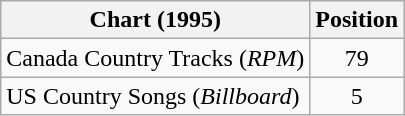<table class="wikitable sortable">
<tr>
<th scope="col">Chart (1995)</th>
<th scope="col">Position</th>
</tr>
<tr>
<td>Canada Country Tracks (<em>RPM</em>)</td>
<td align="center">79</td>
</tr>
<tr>
<td>US Country Songs (<em>Billboard</em>)</td>
<td align="center">5</td>
</tr>
</table>
